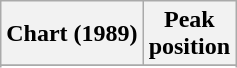<table class="wikitable sortable plainrowheaders">
<tr>
<th scope="col">Chart (1989)</th>
<th scope="col">Peak<br> position</th>
</tr>
<tr>
</tr>
<tr>
</tr>
</table>
